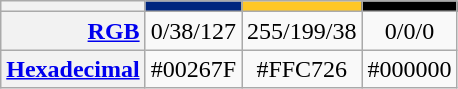<table class="wikitable" style="text-align:center">
<tr>
<th></th>
<th style="background:#00267F"></th>
<th style="background:#FFC726"></th>
<th style="background:#000000"></th>
</tr>
<tr>
<th style="text-align:right"><a href='#'>RGB</a></th>
<td>0/38/127</td>
<td>255/199/38</td>
<td>0/0/0</td>
</tr>
<tr>
<th style="text-align:right"><a href='#'>Hexadecimal</a></th>
<td>#00267F</td>
<td>#FFC726</td>
<td>#000000</td>
</tr>
</table>
